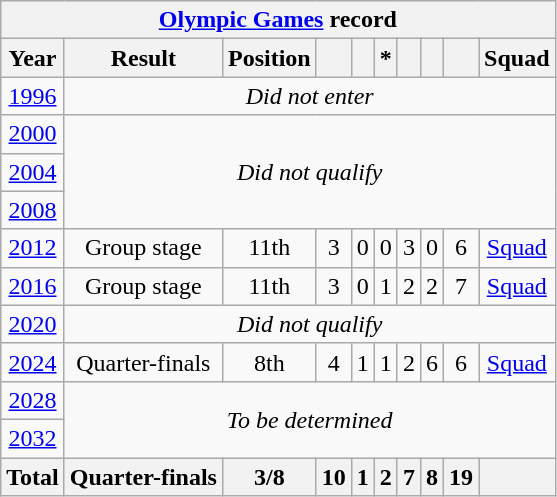<table class="wikitable" style="text-align: center;">
<tr>
<th colspan=10><a href='#'>Olympic Games</a> record</th>
</tr>
<tr>
<th>Year</th>
<th>Result</th>
<th>Position</th>
<th></th>
<th></th>
<th>*</th>
<th></th>
<th></th>
<th></th>
<th>Squad</th>
</tr>
<tr>
<td> <a href='#'>1996</a></td>
<td colspan=9><em>Did not enter</em></td>
</tr>
<tr>
<td> <a href='#'>2000</a></td>
<td colspan=9 rowspan=3><em>Did not qualify</em></td>
</tr>
<tr>
<td> <a href='#'>2004</a></td>
</tr>
<tr>
<td> <a href='#'>2008</a></td>
</tr>
<tr>
<td> <a href='#'>2012</a></td>
<td>Group stage</td>
<td>11th</td>
<td>3</td>
<td>0</td>
<td>0</td>
<td>3</td>
<td>0</td>
<td>6</td>
<td><a href='#'>Squad</a></td>
</tr>
<tr>
<td> <a href='#'>2016</a></td>
<td>Group stage</td>
<td>11th</td>
<td>3</td>
<td>0</td>
<td>1</td>
<td>2</td>
<td>2</td>
<td>7</td>
<td><a href='#'>Squad</a></td>
</tr>
<tr>
<td> <a href='#'>2020</a></td>
<td colspan=9><em>Did not qualify</em></td>
</tr>
<tr>
<td> <a href='#'>2024</a></td>
<td>Quarter-finals</td>
<td>8th</td>
<td>4</td>
<td>1</td>
<td>1</td>
<td>2</td>
<td>6</td>
<td>6</td>
<td><a href='#'>Squad</a></td>
</tr>
<tr>
<td> <a href='#'>2028</a></td>
<td colspan=9 rowspan=2><em>To be determined</em></td>
</tr>
<tr>
<td> <a href='#'>2032</a></td>
</tr>
<tr>
<th>Total</th>
<th>Quarter-finals</th>
<th>3/8</th>
<th>10</th>
<th>1</th>
<th>2</th>
<th>7</th>
<th>8</th>
<th>19</th>
<th></th>
</tr>
</table>
